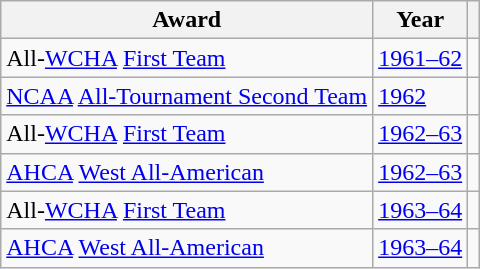<table class="wikitable">
<tr>
<th>Award</th>
<th>Year</th>
<th></th>
</tr>
<tr>
<td>All-<a href='#'>WCHA</a> <a href='#'>First Team</a></td>
<td><a href='#'>1961–62</a></td>
<td></td>
</tr>
<tr>
<td><a href='#'>NCAA</a> <a href='#'>All-Tournament Second Team</a></td>
<td><a href='#'>1962</a></td>
<td></td>
</tr>
<tr>
<td>All-<a href='#'>WCHA</a> <a href='#'>First Team</a></td>
<td><a href='#'>1962–63</a></td>
<td></td>
</tr>
<tr>
<td><a href='#'>AHCA</a> <a href='#'>West All-American</a></td>
<td><a href='#'>1962–63</a></td>
<td></td>
</tr>
<tr>
<td>All-<a href='#'>WCHA</a> <a href='#'>First Team</a></td>
<td><a href='#'>1963–64</a></td>
<td></td>
</tr>
<tr>
<td><a href='#'>AHCA</a> <a href='#'>West All-American</a></td>
<td><a href='#'>1963–64</a></td>
<td></td>
</tr>
</table>
